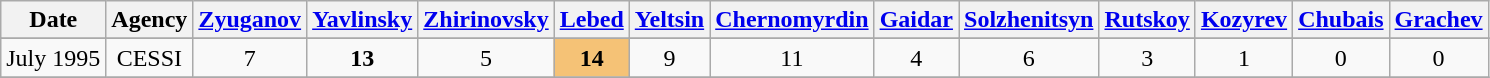<table class=wikitable style=text-align:center>
<tr>
<th>Date</th>
<th>Agency</th>
<th><a href='#'>Zyuganov</a></th>
<th><a href='#'>Yavlinsky</a></th>
<th><a href='#'>Zhirinovsky</a></th>
<th><a href='#'>Lebed</a></th>
<th><a href='#'>Yeltsin</a></th>
<th><a href='#'>Chernomyrdin</a></th>
<th><a href='#'>Gaidar</a></th>
<th><a href='#'>Solzhenitsyn</a></th>
<th><a href='#'>Rutskoy</a></th>
<th><a href='#'>Kozyrev</a></th>
<th><a href='#'>Chubais</a></th>
<th><a href='#'>Grachev</a></th>
</tr>
<tr>
</tr>
<tr>
<td>July 1995</td>
<td>CESSI</td>
<td>7</td>
<td><strong>13</strong></td>
<td>5</td>
<td style="background:#f5c276"><strong>14</strong></td>
<td>9</td>
<td>11</td>
<td>4</td>
<td>6</td>
<td>3</td>
<td>1</td>
<td>0</td>
<td>0</td>
</tr>
<tr>
</tr>
</table>
